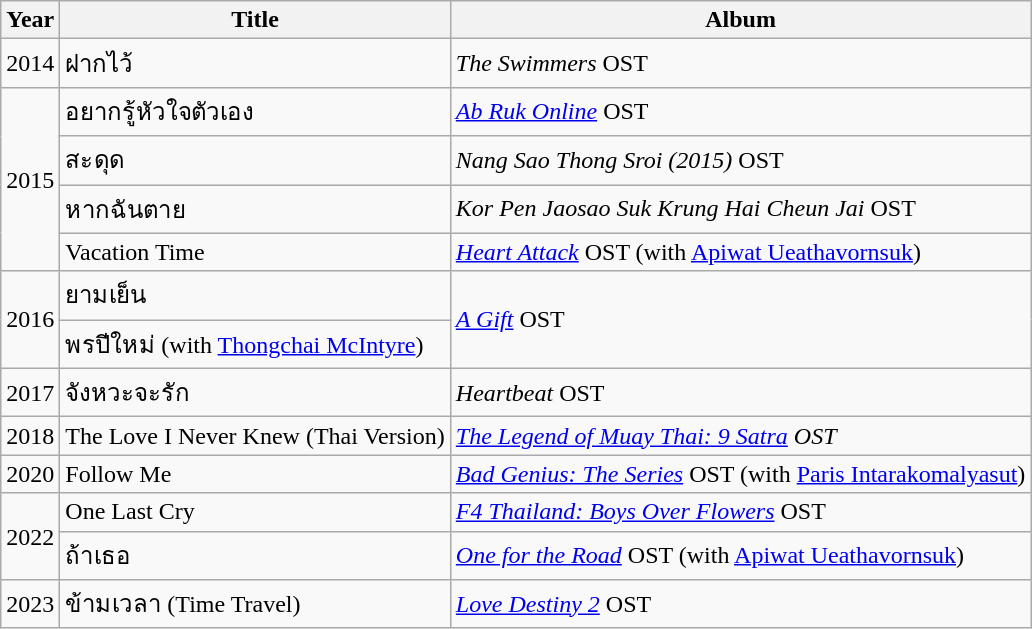<table class="wikitable">
<tr>
<th>Year</th>
<th>Title</th>
<th>Album</th>
</tr>
<tr>
<td>2014</td>
<td>ฝากไว้</td>
<td><em>The Swimmers</em> OST</td>
</tr>
<tr>
<td rowspan="4">2015</td>
<td>อยากรู้หัวใจตัวเอง</td>
<td><em><a href='#'>Ab Ruk Online</a></em> OST</td>
</tr>
<tr>
<td>สะดุด</td>
<td><em>Nang Sao Thong Sroi (2015)</em> OST</td>
</tr>
<tr>
<td>หากฉันตาย</td>
<td><em>Kor Pen Jaosao Suk Krung Hai Cheun Jai</em> OST</td>
</tr>
<tr>
<td>Vacation Time</td>
<td><em><a href='#'>Heart Attack</a></em> OST (with <a href='#'>Apiwat Ueathavornsuk</a>)</td>
</tr>
<tr>
<td rowspan="2">2016</td>
<td>ยามเย็น</td>
<td rowspan="2"><em><a href='#'>A Gift</a></em> OST</td>
</tr>
<tr>
<td>พรปีใหม่ (with <a href='#'>Thongchai McIntyre</a>)</td>
</tr>
<tr>
<td>2017</td>
<td>จังหวะจะรัก</td>
<td><em>Heartbeat</em> OST</td>
</tr>
<tr>
<td>2018</td>
<td>The Love I Never Knew (Thai Version)</td>
<td><em><a href='#'>The Legend of Muay Thai: 9 Satra</a> OST</em></td>
</tr>
<tr>
<td>2020</td>
<td>Follow Me</td>
<td><em><a href='#'>Bad Genius: The Series</a></em> OST (with <a href='#'>Paris Intarakomalyasut</a>)</td>
</tr>
<tr>
<td rowspan="2">2022</td>
<td>One Last Cry</td>
<td><em><a href='#'>F4 Thailand: Boys Over Flowers</a></em> OST</td>
</tr>
<tr>
<td>ถ้าเธอ</td>
<td><em><a href='#'>One for the Road</a></em> OST (with <a href='#'>Apiwat Ueathavornsuk</a>)</td>
</tr>
<tr>
<td>2023</td>
<td>ข้ามเวลา (Time Travel)</td>
<td><a href='#'><em>Love Destiny 2</em></a> OST</td>
</tr>
</table>
